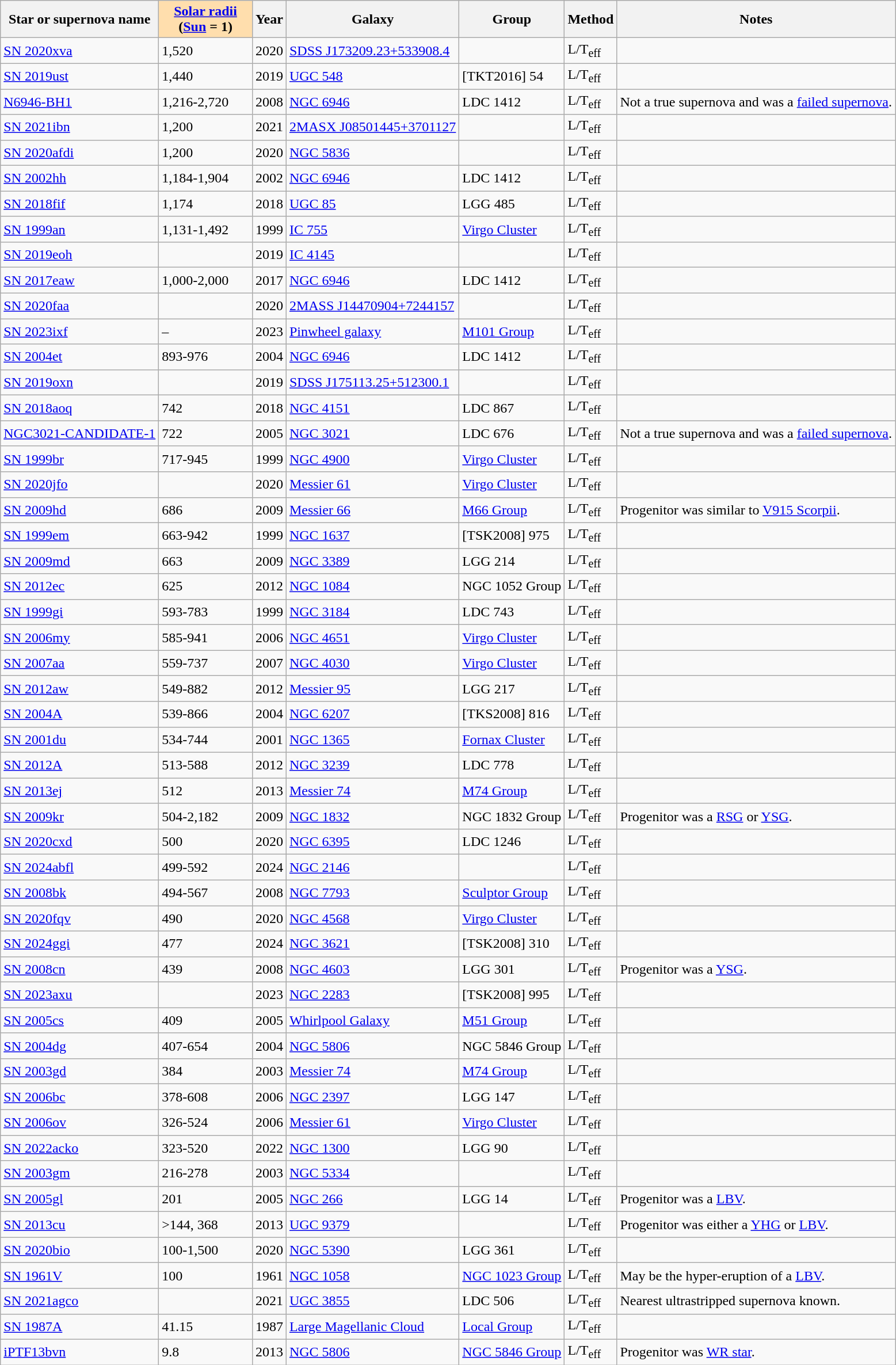<table class="wikitable">
<tr>
<th>Star or supernova name</th>
<th style="background:#ffdead;" width=101px><a href='#'>Solar radii</a><br>(<a href='#'>Sun</a> = 1)</th>
<th>Year</th>
<th>Galaxy</th>
<th>Group</th>
<th>Method</th>
<th>Notes</th>
</tr>
<tr>
<td><a href='#'>SN 2020xva</a></td>
<td>1,520</td>
<td>2020</td>
<td><a href='#'>SDSS J173209.23+533908.4</a></td>
<td></td>
<td>L/T<sub>eff</sub></td>
<td></td>
</tr>
<tr>
<td><a href='#'>SN 2019ust</a></td>
<td>1,440</td>
<td>2019</td>
<td><a href='#'>UGC 548</a></td>
<td>[TKT2016] 54</td>
<td>L/T<sub>eff</sub></td>
<td></td>
</tr>
<tr>
<td><a href='#'>N6946-BH1</a></td>
<td>1,216-2,720</td>
<td>2008</td>
<td><a href='#'>NGC 6946</a></td>
<td>LDC 1412</td>
<td>L/T<sub>eff</sub></td>
<td>Not a true supernova and was a <a href='#'>failed supernova</a>.</td>
</tr>
<tr>
<td><a href='#'>SN 2021ibn</a></td>
<td>1,200</td>
<td>2021</td>
<td><a href='#'>2MASX J08501445+3701127</a></td>
<td></td>
<td>L/T<sub>eff</sub></td>
<td></td>
</tr>
<tr>
<td><a href='#'>SN 2020afdi</a></td>
<td>1,200</td>
<td>2020</td>
<td><a href='#'>NGC 5836</a></td>
<td></td>
<td>L/T<sub>eff</sub></td>
<td></td>
</tr>
<tr>
<td><a href='#'>SN 2002hh</a></td>
<td>1,184-1,904</td>
<td>2002</td>
<td><a href='#'>NGC 6946</a></td>
<td>LDC 1412</td>
<td>L/T<sub>eff</sub></td>
<td></td>
</tr>
<tr>
<td><a href='#'>SN 2018fif</a></td>
<td>1,174</td>
<td>2018</td>
<td><a href='#'>UGC 85</a></td>
<td>LGG 485</td>
<td>L/T<sub>eff</sub></td>
<td></td>
</tr>
<tr>
<td><a href='#'>SN 1999an</a></td>
<td>1,131-1,492</td>
<td>1999</td>
<td><a href='#'>IC 755</a></td>
<td><a href='#'>Virgo Cluster</a></td>
<td>L/T<sub>eff</sub></td>
<td></td>
</tr>
<tr>
<td><a href='#'>SN 2019eoh</a></td>
<td></td>
<td>2019</td>
<td><a href='#'>IC 4145</a></td>
<td></td>
<td>L/T<sub>eff</sub></td>
<td></td>
</tr>
<tr>
<td><a href='#'>SN 2017eaw</a></td>
<td>1,000-2,000</td>
<td>2017</td>
<td><a href='#'>NGC 6946</a></td>
<td>LDC 1412</td>
<td>L/T<sub>eff</sub></td>
<td></td>
</tr>
<tr>
<td><a href='#'>SN 2020faa</a></td>
<td></td>
<td>2020</td>
<td><a href='#'>2MASS J14470904+7244157</a></td>
<td></td>
<td>L/T<sub>eff</sub></td>
<td></td>
</tr>
<tr>
<td><a href='#'>SN 2023ixf</a></td>
<td>–</td>
<td>2023</td>
<td><a href='#'>Pinwheel galaxy</a></td>
<td><a href='#'>M101 Group</a></td>
<td>L/T<sub>eff</sub></td>
<td></td>
</tr>
<tr>
<td><a href='#'>SN 2004et</a></td>
<td>893-976</td>
<td>2004</td>
<td><a href='#'>NGC 6946</a></td>
<td>LDC 1412</td>
<td>L/T<sub>eff</sub></td>
<td></td>
</tr>
<tr>
<td><a href='#'>SN 2019oxn</a></td>
<td></td>
<td>2019</td>
<td><a href='#'>SDSS J175113.25+512300.1</a></td>
<td></td>
<td>L/T<sub>eff</sub></td>
<td></td>
</tr>
<tr>
<td><a href='#'>SN 2018aoq</a></td>
<td>742</td>
<td>2018</td>
<td><a href='#'>NGC 4151</a></td>
<td>LDC 867</td>
<td>L/T<sub>eff</sub></td>
</tr>
<tr>
<td><a href='#'>NGC3021-CANDIDATE-1</a></td>
<td>722</td>
<td>2005</td>
<td><a href='#'>NGC 3021</a></td>
<td>LDC 676</td>
<td>L/T<sub>eff</sub></td>
<td>Not a true supernova and was a <a href='#'>failed supernova</a>.</td>
</tr>
<tr>
<td><a href='#'>SN 1999br</a></td>
<td>717-945</td>
<td>1999</td>
<td><a href='#'>NGC 4900</a></td>
<td><a href='#'>Virgo Cluster</a></td>
<td>L/T<sub>eff</sub></td>
<td></td>
</tr>
<tr>
<td><a href='#'>SN 2020jfo</a></td>
<td></td>
<td>2020</td>
<td><a href='#'>Messier 61</a></td>
<td><a href='#'>Virgo Cluster</a></td>
<td>L/T<sub>eff</sub></td>
<td></td>
</tr>
<tr>
<td><a href='#'>SN 2009hd</a></td>
<td>686</td>
<td>2009</td>
<td><a href='#'>Messier 66</a></td>
<td><a href='#'>M66 Group</a></td>
<td>L/T<sub>eff</sub></td>
<td>Progenitor was similar to <a href='#'>V915 Scorpii</a>.</td>
</tr>
<tr>
<td><a href='#'>SN 1999em</a></td>
<td>663-942</td>
<td>1999</td>
<td><a href='#'>NGC 1637</a></td>
<td>[TSK2008] 975</td>
<td>L/T<sub>eff</sub></td>
<td></td>
</tr>
<tr>
<td><a href='#'>SN 2009md</a></td>
<td>663</td>
<td>2009</td>
<td><a href='#'>NGC 3389</a></td>
<td>LGG 214</td>
<td>L/T<sub>eff</sub></td>
<td></td>
</tr>
<tr>
<td><a href='#'>SN 2012ec</a></td>
<td>625</td>
<td>2012</td>
<td><a href='#'>NGC 1084</a></td>
<td>NGC 1052 Group</td>
<td>L/T<sub>eff</sub></td>
<td></td>
</tr>
<tr>
<td><a href='#'>SN 1999gi</a></td>
<td>593-783</td>
<td>1999</td>
<td><a href='#'>NGC 3184</a></td>
<td>LDC 743</td>
<td>L/T<sub>eff</sub></td>
<td></td>
</tr>
<tr>
<td><a href='#'>SN 2006my</a></td>
<td>585-941</td>
<td>2006</td>
<td><a href='#'>NGC 4651</a></td>
<td><a href='#'>Virgo Cluster</a></td>
<td>L/T<sub>eff</sub></td>
<td></td>
</tr>
<tr>
<td><a href='#'>SN 2007aa</a></td>
<td>559-737</td>
<td>2007</td>
<td><a href='#'>NGC 4030</a></td>
<td><a href='#'>Virgo Cluster</a></td>
<td>L/T<sub>eff</sub></td>
<td></td>
</tr>
<tr>
<td><a href='#'>SN 2012aw</a></td>
<td>549-882</td>
<td>2012</td>
<td><a href='#'>Messier 95</a></td>
<td>LGG 217</td>
<td>L/T<sub>eff</sub></td>
<td></td>
</tr>
<tr>
<td><a href='#'>SN 2004A</a></td>
<td>539-866</td>
<td>2004</td>
<td><a href='#'>NGC 6207</a></td>
<td>[TKS2008] 816</td>
<td>L/T<sub>eff</sub></td>
<td></td>
</tr>
<tr>
<td><a href='#'>SN 2001du</a></td>
<td>534-744</td>
<td>2001</td>
<td><a href='#'>NGC 1365</a></td>
<td><a href='#'>Fornax Cluster</a></td>
<td>L/T<sub>eff</sub></td>
<td></td>
</tr>
<tr>
<td><a href='#'>SN 2012A</a></td>
<td>513-588</td>
<td>2012</td>
<td><a href='#'>NGC 3239</a></td>
<td>LDC 778</td>
<td>L/T<sub>eff</sub></td>
<td></td>
</tr>
<tr>
<td><a href='#'>SN 2013ej</a></td>
<td>512</td>
<td>2013</td>
<td><a href='#'>Messier 74</a></td>
<td><a href='#'>M74 Group</a></td>
<td>L/T<sub>eff</sub></td>
<td></td>
</tr>
<tr>
<td><a href='#'>SN 2009kr</a></td>
<td>504-2,182</td>
<td>2009</td>
<td><a href='#'>NGC 1832</a></td>
<td>NGC 1832 Group</td>
<td>L/T<sub>eff</sub></td>
<td>Progenitor was a <a href='#'>RSG</a> or <a href='#'>YSG</a>.</td>
</tr>
<tr>
<td><a href='#'>SN 2020cxd</a></td>
<td>500</td>
<td>2020</td>
<td><a href='#'>NGC 6395</a></td>
<td>LDC 1246</td>
<td>L/T<sub>eff</sub></td>
<td></td>
</tr>
<tr>
<td><a href='#'>SN 2024abfl</a></td>
<td>499-592</td>
<td>2024</td>
<td><a href='#'>NGC 2146</a></td>
<td></td>
<td>L/T<sub>eff</sub></td>
<td></td>
</tr>
<tr>
<td><a href='#'>SN 2008bk</a></td>
<td>494-567</td>
<td>2008</td>
<td><a href='#'>NGC 7793</a></td>
<td><a href='#'>Sculptor Group</a></td>
<td>L/T<sub>eff</sub></td>
<td></td>
</tr>
<tr>
<td><a href='#'>SN 2020fqv</a></td>
<td>490</td>
<td>2020</td>
<td><a href='#'>NGC 4568</a></td>
<td><a href='#'>Virgo Cluster</a></td>
<td>L/T<sub>eff</sub></td>
<td></td>
</tr>
<tr>
<td><a href='#'>SN 2024ggi</a></td>
<td>477</td>
<td>2024</td>
<td><a href='#'>NGC 3621</a></td>
<td>[TSK2008] 310</td>
<td>L/T<sub>eff</sub></td>
<td></td>
</tr>
<tr>
<td><a href='#'>SN 2008cn</a></td>
<td>439</td>
<td>2008</td>
<td><a href='#'>NGC 4603</a></td>
<td>LGG 301</td>
<td>L/T<sub>eff</sub></td>
<td>Progenitor was a <a href='#'>YSG</a>.</td>
</tr>
<tr>
<td><a href='#'>SN 2023axu</a></td>
<td></td>
<td>2023</td>
<td><a href='#'>NGC 2283</a></td>
<td>[TSK2008] 995</td>
<td>L/T<sub>eff</sub></td>
<td></td>
</tr>
<tr>
<td><a href='#'>SN 2005cs</a></td>
<td>409</td>
<td>2005</td>
<td><a href='#'>Whirlpool Galaxy</a></td>
<td><a href='#'>M51 Group</a></td>
<td>L/T<sub>eff</sub></td>
<td></td>
</tr>
<tr>
<td><a href='#'>SN 2004dg</a></td>
<td>407-654</td>
<td>2004</td>
<td><a href='#'>NGC 5806</a></td>
<td>NGC 5846 Group</td>
<td>L/T<sub>eff</sub></td>
<td></td>
</tr>
<tr>
<td><a href='#'>SN 2003gd</a></td>
<td>384</td>
<td>2003</td>
<td><a href='#'>Messier 74</a></td>
<td><a href='#'>M74 Group</a></td>
<td>L/T<sub>eff</sub></td>
<td></td>
</tr>
<tr>
<td><a href='#'>SN 2006bc</a></td>
<td>378-608</td>
<td>2006</td>
<td><a href='#'>NGC 2397</a></td>
<td>LGG 147</td>
<td>L/T<sub>eff</sub></td>
<td></td>
</tr>
<tr>
<td><a href='#'>SN 2006ov</a></td>
<td>326-524</td>
<td>2006</td>
<td><a href='#'>Messier 61</a></td>
<td><a href='#'>Virgo Cluster</a></td>
<td>L/T<sub>eff</sub></td>
<td></td>
</tr>
<tr>
<td><a href='#'>SN 2022acko</a></td>
<td>323-520</td>
<td>2022</td>
<td><a href='#'>NGC 1300</a></td>
<td>LGG 90</td>
<td>L/T<sub>eff</sub></td>
<td></td>
</tr>
<tr>
<td><a href='#'>SN 2003gm</a></td>
<td>216-278</td>
<td>2003</td>
<td><a href='#'>NGC 5334</a></td>
<td></td>
<td>L/T<sub>eff</sub></td>
<td></td>
</tr>
<tr>
<td><a href='#'>SN 2005gl</a></td>
<td>201</td>
<td>2005</td>
<td><a href='#'>NGC 266</a></td>
<td>LGG 14</td>
<td>L/T<sub>eff</sub></td>
<td>Progenitor was a <a href='#'>LBV</a>.</td>
</tr>
<tr>
<td><a href='#'>SN 2013cu</a></td>
<td>>144, 368</td>
<td>2013</td>
<td><a href='#'>UGC 9379</a></td>
<td></td>
<td>L/T<sub>eff</sub></td>
<td>Progenitor was either a <a href='#'>YHG</a> or <a href='#'>LBV</a>.</td>
</tr>
<tr>
<td><a href='#'>SN 2020bio</a></td>
<td>100-1,500</td>
<td>2020</td>
<td><a href='#'>NGC 5390</a></td>
<td>LGG 361</td>
<td>L/T<sub>eff</sub></td>
<td></td>
</tr>
<tr>
<td><a href='#'>SN 1961V</a></td>
<td>100</td>
<td>1961</td>
<td><a href='#'>NGC 1058</a></td>
<td><a href='#'>NGC 1023 Group</a></td>
<td>L/T<sub>eff</sub></td>
<td>May be the hyper-eruption of a <a href='#'>LBV</a>.</td>
</tr>
<tr>
<td><a href='#'>SN 2021agco</a></td>
<td></td>
<td>2021</td>
<td><a href='#'>UGC 3855</a></td>
<td>LDC 506</td>
<td>L/T<sub>eff</sub></td>
<td>Nearest ultrastripped supernova known.</td>
</tr>
<tr>
<td><a href='#'>SN 1987A</a></td>
<td>41.15</td>
<td>1987</td>
<td><a href='#'>Large Magellanic Cloud</a></td>
<td><a href='#'>Local Group</a></td>
<td>L/T<sub>eff</sub></td>
<td></td>
</tr>
<tr>
<td><a href='#'>iPTF13bvn</a></td>
<td>9.8</td>
<td>2013</td>
<td><a href='#'>NGC 5806</a></td>
<td><a href='#'>NGC 5846 Group</a></td>
<td>L/T<sub>eff</sub></td>
<td>Progenitor was <a href='#'>WR star</a>.</td>
</tr>
</table>
